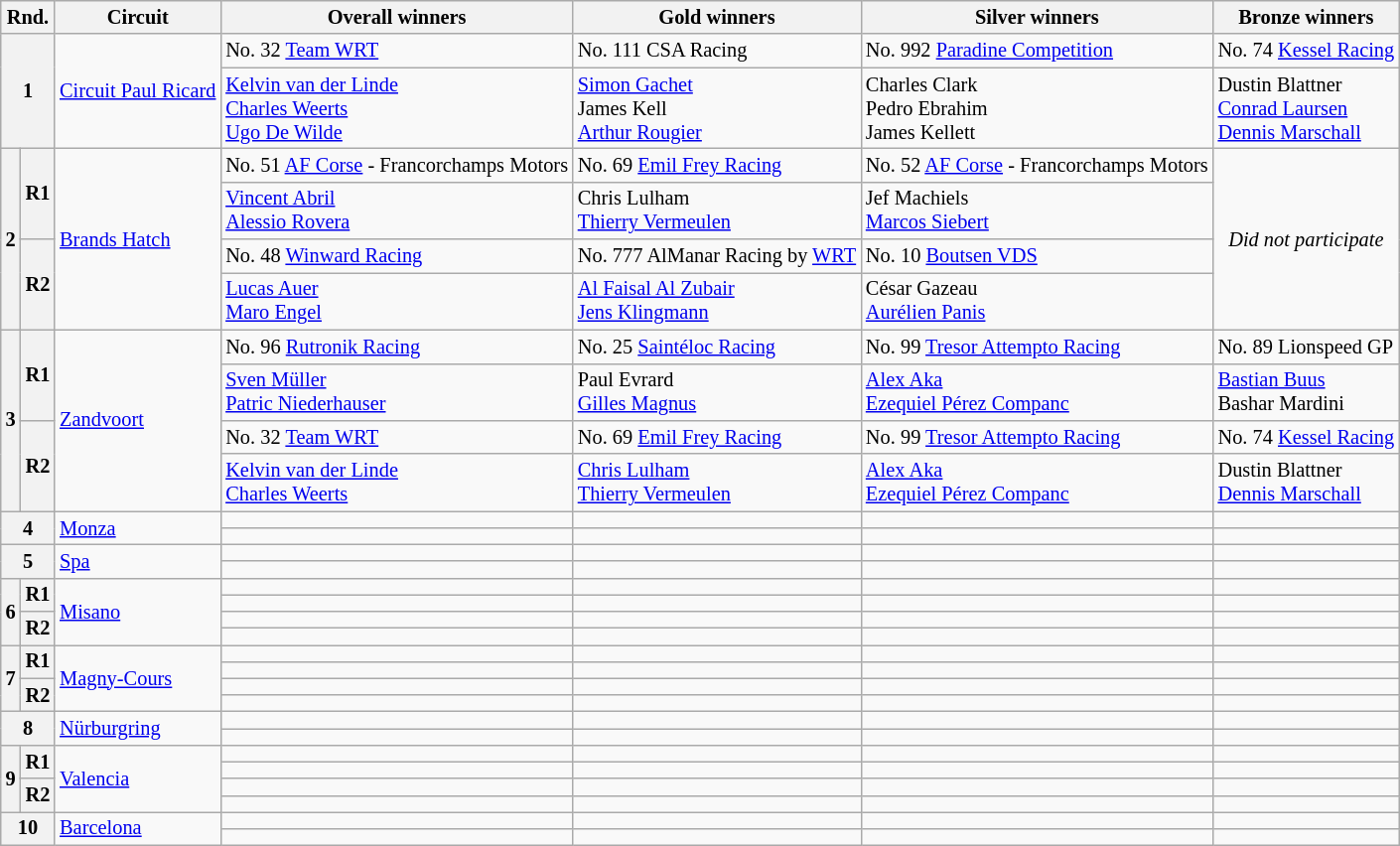<table class="wikitable" style="font-size:85%;">
<tr>
<th colspan="2">Rnd.</th>
<th>Circuit</th>
<th>Overall winners</th>
<th>Gold winners</th>
<th>Silver winners</th>
<th>Bronze winners</th>
</tr>
<tr>
<th colspan="2" rowspan="2">1</th>
<td rowspan="2"> <a href='#'>Circuit Paul Ricard</a></td>
<td> No. 32 <a href='#'>Team WRT</a></td>
<td> No. 111 CSA Racing</td>
<td> No. 992 <a href='#'>Paradine Competition</a></td>
<td> No. 74 <a href='#'>Kessel Racing</a></td>
</tr>
<tr>
<td> <a href='#'>Kelvin van der Linde</a><br> <a href='#'>Charles Weerts</a><br> <a href='#'>Ugo De Wilde</a></td>
<td> <a href='#'>Simon Gachet</a><br> James Kell<br> <a href='#'>Arthur Rougier</a></td>
<td> Charles Clark<br> Pedro Ebrahim<br> James Kellett</td>
<td> Dustin Blattner<br> <a href='#'>Conrad Laursen</a><br> <a href='#'>Dennis Marschall</a></td>
</tr>
<tr>
<th rowspan="4">2</th>
<th rowspan="2">R1</th>
<td rowspan="4"> <a href='#'>Brands Hatch</a></td>
<td nowrap=""> No. 51 <a href='#'>AF Corse</a> - Francorchamps Motors</td>
<td nowrap=""> No. 69 <a href='#'>Emil Frey Racing</a></td>
<td> No. 52 <a href='#'>AF Corse</a> - Francorchamps Motors</td>
<td rowspan="4" align="center"><em>Did not participate</em></td>
</tr>
<tr>
<td> <a href='#'>Vincent Abril</a><br> <a href='#'>Alessio Rovera</a></td>
<td> Chris Lulham<br> <a href='#'>Thierry Vermeulen</a></td>
<td> Jef Machiels<br> <a href='#'>Marcos Siebert</a></td>
</tr>
<tr>
<th rowspan="2">R2</th>
<td> No. 48 <a href='#'>Winward Racing</a></td>
<td> No. 777 AlManar Racing by <a href='#'>WRT</a></td>
<td> No. 10 <a href='#'>Boutsen VDS</a></td>
</tr>
<tr>
<td> <a href='#'>Lucas Auer</a><br> <a href='#'>Maro Engel</a></td>
<td> <a href='#'>Al Faisal Al Zubair</a><br> <a href='#'>Jens Klingmann</a></td>
<td> César Gazeau<br> <a href='#'>Aurélien Panis</a></td>
</tr>
<tr>
<th rowspan="4">3</th>
<th rowspan="2">R1</th>
<td rowspan="4"> <a href='#'>Zandvoort</a></td>
<td nowrap=""> No. 96 <a href='#'>Rutronik Racing</a></td>
<td nowrap=""> No. 25 <a href='#'>Saintéloc Racing</a></td>
<td> No. 99 <a href='#'>Tresor Attempto Racing</a></td>
<td> No. 89 Lionspeed GP</td>
</tr>
<tr>
<td> <a href='#'>Sven Müller</a><br> <a href='#'>Patric Niederhauser</a></td>
<td> Paul Evrard<br> <a href='#'>Gilles Magnus</a></td>
<td> <a href='#'>Alex Aka</a><br> <a href='#'>Ezequiel Pérez Companc</a></td>
<td> <a href='#'>Bastian Buus</a><br> Bashar Mardini</td>
</tr>
<tr>
<th rowspan="2">R2</th>
<td> No. 32 <a href='#'>Team WRT</a></td>
<td> No. 69 <a href='#'>Emil Frey Racing</a></td>
<td> No. 99 <a href='#'>Tresor Attempto Racing</a></td>
<td> No. 74 <a href='#'>Kessel Racing</a></td>
</tr>
<tr>
<td> <a href='#'>Kelvin van der Linde</a><br> <a href='#'>Charles Weerts</a></td>
<td> <a href='#'>Chris Lulham</a><br> <a href='#'>Thierry Vermeulen</a></td>
<td> <a href='#'>Alex Aka</a><br> <a href='#'>Ezequiel Pérez Companc</a></td>
<td> Dustin Blattner<br> <a href='#'>Dennis Marschall</a></td>
</tr>
<tr>
<th colspan="2" rowspan="2">4</th>
<td rowspan="2"> <a href='#'>Monza</a></td>
<td nowrap=""></td>
<td nowrap=""></td>
<td></td>
<td></td>
</tr>
<tr>
<td></td>
<td></td>
<td></td>
<td></td>
</tr>
<tr>
<th colspan="2" rowspan="2">5</th>
<td rowspan="2"> <a href='#'>Spa</a></td>
<td nowrap=""></td>
<td nowrap=""></td>
<td></td>
<td></td>
</tr>
<tr>
<td></td>
<td></td>
<td></td>
<td></td>
</tr>
<tr>
<th rowspan="4">6</th>
<th rowspan="2">R1</th>
<td rowspan="4"> <a href='#'>Misano</a></td>
<td nowrap=""></td>
<td nowrap=""></td>
<td></td>
<td></td>
</tr>
<tr>
<td></td>
<td></td>
<td></td>
<td></td>
</tr>
<tr>
<th rowspan="2">R2</th>
<td></td>
<td></td>
<td></td>
<td></td>
</tr>
<tr>
<td></td>
<td></td>
<td></td>
<td></td>
</tr>
<tr>
<th rowspan="4">7</th>
<th rowspan="2">R1</th>
<td rowspan="4"> <a href='#'>Magny-Cours</a></td>
<td nowrap=""></td>
<td nowrap=""></td>
<td></td>
<td></td>
</tr>
<tr>
<td></td>
<td></td>
<td></td>
<td></td>
</tr>
<tr>
<th rowspan="2">R2</th>
<td></td>
<td></td>
<td></td>
<td></td>
</tr>
<tr>
<td></td>
<td></td>
<td></td>
<td></td>
</tr>
<tr>
<th colspan="2" rowspan="2">8</th>
<td rowspan="2"> <a href='#'>Nürburgring</a></td>
<td nowrap=""></td>
<td nowrap=""></td>
<td></td>
<td></td>
</tr>
<tr>
<td></td>
<td></td>
<td></td>
<td></td>
</tr>
<tr>
<th rowspan="4">9</th>
<th rowspan="2">R1</th>
<td rowspan="4"> <a href='#'>Valencia</a></td>
<td></td>
<td></td>
<td></td>
<td></td>
</tr>
<tr>
<td></td>
<td></td>
<td></td>
<td></td>
</tr>
<tr>
<th rowspan="2">R2</th>
<td></td>
<td></td>
<td></td>
<td></td>
</tr>
<tr>
<td></td>
<td></td>
<td></td>
<td></td>
</tr>
<tr>
<th colspan="2" rowspan="2">10</th>
<td rowspan="2"> <a href='#'>Barcelona</a></td>
<td></td>
<td></td>
<td></td>
<td></td>
</tr>
<tr>
<td></td>
<td></td>
<td></td>
<td></td>
</tr>
</table>
